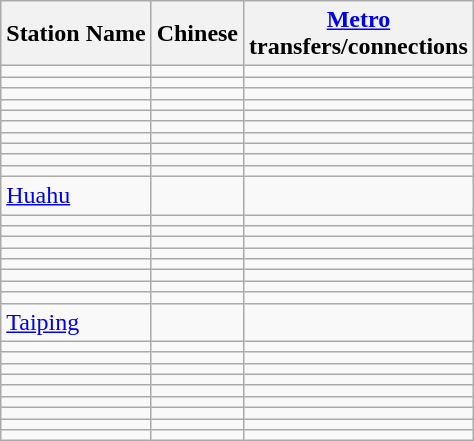<table class="wikitable">
<tr>
<th>Station Name</th>
<th>Chinese</th>
<th><a href='#'>Metro</a><br>transfers/connections</th>
</tr>
<tr>
<td></td>
<td></td>
<td></td>
</tr>
<tr>
<td></td>
<td></td>
<td></td>
</tr>
<tr>
<td></td>
<td></td>
<td></td>
</tr>
<tr>
<td></td>
<td></td>
<td></td>
</tr>
<tr>
<td></td>
<td></td>
<td></td>
</tr>
<tr>
<td></td>
<td></td>
<td></td>
</tr>
<tr>
<td></td>
<td></td>
<td></td>
</tr>
<tr>
<td></td>
<td></td>
<td></td>
</tr>
<tr>
<td></td>
<td></td>
<td></td>
</tr>
<tr>
<td></td>
<td></td>
<td></td>
</tr>
<tr>
<td><a href='#'>Huahu</a></td>
<td></td>
<td></td>
</tr>
<tr>
<td></td>
<td></td>
<td></td>
</tr>
<tr>
<td></td>
<td></td>
<td></td>
</tr>
<tr>
<td></td>
<td></td>
<td></td>
</tr>
<tr>
<td></td>
<td></td>
<td></td>
</tr>
<tr>
<td></td>
<td></td>
<td></td>
</tr>
<tr>
<td></td>
<td></td>
<td></td>
</tr>
<tr>
<td></td>
<td></td>
<td></td>
</tr>
<tr>
<td></td>
<td></td>
<td></td>
</tr>
<tr>
<td><a href='#'>Taiping</a></td>
<td></td>
<td></td>
</tr>
<tr>
<td></td>
<td></td>
<td></td>
</tr>
<tr>
<td></td>
<td></td>
<td></td>
</tr>
<tr>
<td></td>
<td></td>
<td></td>
</tr>
<tr>
<td></td>
<td></td>
<td></td>
</tr>
<tr>
<td></td>
<td></td>
<td></td>
</tr>
<tr>
<td></td>
<td></td>
<td></td>
</tr>
<tr>
<td></td>
<td></td>
<td></td>
</tr>
<tr>
<td></td>
<td></td>
<td></td>
</tr>
<tr>
<td></td>
<td></td>
<td> </td>
</tr>
</table>
